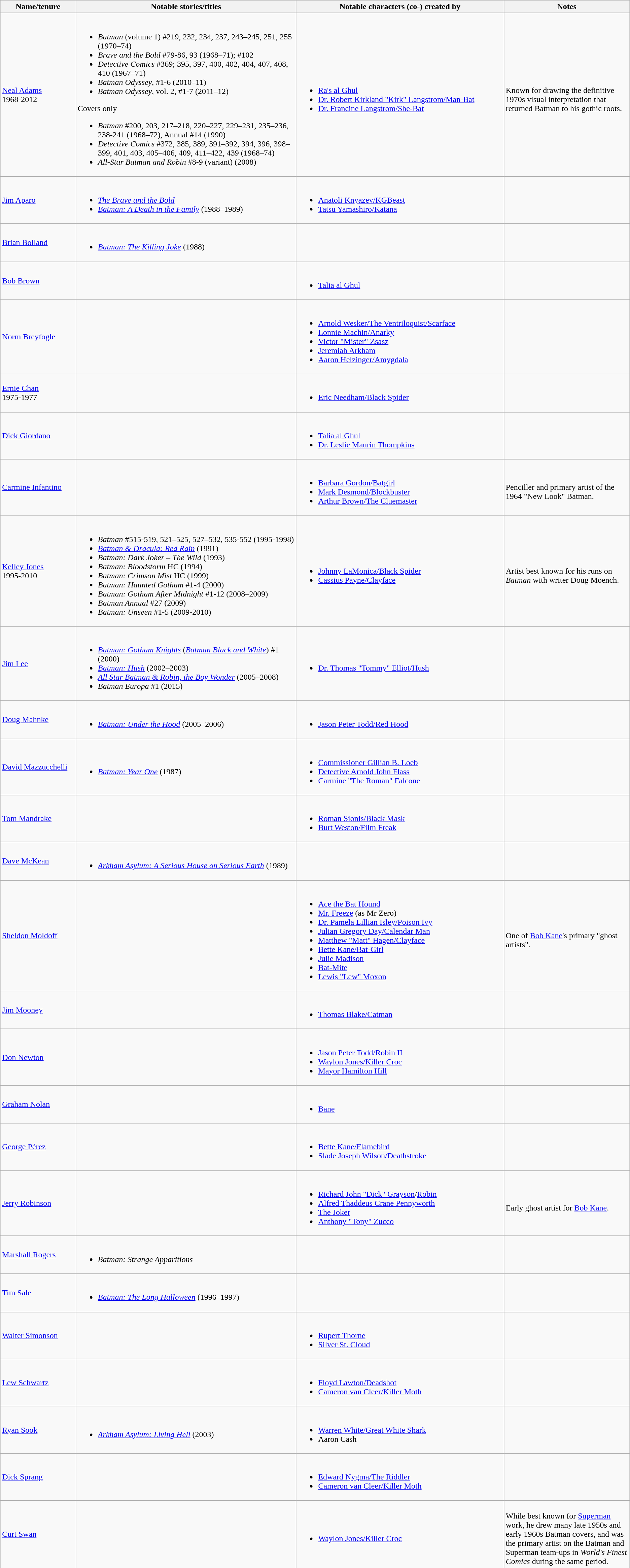<table class="wikitable">
<tr>
<th width="12%">Name/tenure</th>
<th width="35%">Notable stories/titles</th>
<th width="33%">Notable characters (co-) created by</th>
<th width="25%">Notes</th>
</tr>
<tr>
<td><a href='#'>Neal Adams</a><br>1968-2012</td>
<td><br><ul><li><em>Batman</em> (volume 1) #219, 232, 234, 237, 243–245, 251, 255 (1970–74)</li><li><em>Brave and the Bold</em> #79-86, 93 (1968–71); #102</li><li><em>Detective Comics</em> #369; 395, 397, 400, 402, 404, 407, 408, 410 (1967–71)</li><li><em>Batman Odyssey</em>, #1-6 (2010–11)</li><li><em>Batman Odyssey</em>, vol. 2, #1-7 (2011–12)</li></ul>Covers only<ul><li><em>Batman</em> #200, 203, 217–218, 220–227, 229–231, 235–236, 238-241 (1968–72), Annual #14 (1990)</li><li><em>Detective Comics</em> #372, 385, 389, 391–392, 394, 396, 398–399, 401, 403, 405–406, 409, 411–422, 439 (1968–74)</li><li><em>All-Star Batman and Robin</em> #8-9 (variant) (2008)</li></ul></td>
<td><br><ul><li><a href='#'>Ra's al Ghul</a></li><li><a href='#'>Dr. Robert Kirkland "Kirk" Langstrom/Man-Bat</a></li><li><a href='#'>Dr. Francine Langstrom/She-Bat</a></li></ul></td>
<td><br>Known for drawing the definitive 1970s visual interpretation that returned Batman to his gothic roots.</td>
</tr>
<tr>
<td><a href='#'>Jim Aparo</a></td>
<td><br><ul><li><em><a href='#'>The Brave and the Bold</a></em></li><li><em><a href='#'>Batman: A Death in the Family</a></em> (1988–1989)</li></ul></td>
<td><br><ul><li><a href='#'>Anatoli Knyazev/KGBeast</a></li><li><a href='#'>Tatsu Yamashiro/Katana</a></li></ul></td>
<td></td>
</tr>
<tr>
<td><a href='#'>Brian Bolland</a></td>
<td><br><ul><li><em><a href='#'>Batman: The Killing Joke</a></em> (1988)</li></ul></td>
<td></td>
<td></td>
</tr>
<tr>
<td><a href='#'>Bob Brown</a></td>
<td></td>
<td><br><ul><li><a href='#'>Talia al Ghul</a></li></ul></td>
<td></td>
</tr>
<tr>
<td><a href='#'>Norm Breyfogle</a></td>
<td></td>
<td><br><ul><li><a href='#'>Arnold Wesker/The Ventriloquist/Scarface</a></li><li><a href='#'>Lonnie Machin/Anarky</a></li><li><a href='#'>Victor "Mister" Zsasz</a></li><li><a href='#'>Jeremiah Arkham</a></li><li><a href='#'>Aaron Helzinger/Amygdala</a></li></ul></td>
<td></td>
</tr>
<tr>
<td><a href='#'>Ernie Chan</a><br>1975-1977</td>
<td></td>
<td><br><ul><li><a href='#'>Eric Needham/Black Spider</a></li></ul></td>
<td></td>
</tr>
<tr>
<td><a href='#'>Dick Giordano</a></td>
<td></td>
<td><br><ul><li><a href='#'>Talia al Ghul</a></li><li><a href='#'>Dr. Leslie Maurin Thompkins</a></li></ul></td>
<td></td>
</tr>
<tr>
<td><a href='#'>Carmine Infantino</a></td>
<td></td>
<td><br><ul><li><a href='#'>Barbara Gordon/Batgirl</a></li><li><a href='#'>Mark Desmond/Blockbuster</a></li><li><a href='#'>Arthur Brown/The Cluemaster</a></li></ul></td>
<td><br>Penciller and primary artist of the 1964 "New Look" Batman.</td>
</tr>
<tr>
<td><a href='#'>Kelley Jones</a> <br>1995-2010</td>
<td><br><ul><li><em>Batman</em> #515-519, 521–525, 527–532, 535-552 (1995-1998)</li><li><em><a href='#'>Batman & Dracula: Red Rain</a></em> (1991)</li><li><em>Batman: Dark Joker – The Wild</em> (1993)</li><li><em>Batman: Bloodstorm</em> HC (1994)</li><li><em>Batman: Crimson Mist</em> HC (1999)</li><li><em>Batman: Haunted Gotham</em> #1-4 (2000)</li><li><em>Batman: Gotham After Midnight</em> #1-12 (2008–2009)</li><li><em>Batman Annual</em> #27 (2009)</li><li><em>Batman: Unseen</em> #1-5 (2009-2010)</li></ul></td>
<td><br><ul><li><a href='#'>Johnny LaMonica/Black Spider</a></li><li><a href='#'>Cassius Payne/Clayface</a></li></ul></td>
<td><br>Artist best known for his runs on <em>Batman</em> with writer Doug Moench.</td>
</tr>
<tr>
<td><a href='#'>Jim Lee</a></td>
<td><br><ul><li><em><a href='#'>Batman: Gotham Knights</a></em> (<em><a href='#'>Batman Black and White</a></em>) #1 (2000)</li><li><em><a href='#'>Batman: Hush</a></em> (2002–2003)</li><li><em><a href='#'>All Star Batman & Robin, the Boy Wonder</a></em> (2005–2008)</li><li><em>Batman Europa</em> #1 (2015)</li></ul></td>
<td><br><ul><li><a href='#'>Dr. Thomas "Tommy" Elliot/Hush</a></li></ul></td>
<td></td>
</tr>
<tr>
<td><a href='#'>Doug Mahnke</a></td>
<td><br><ul><li><em><a href='#'>Batman: Under the Hood</a></em> (2005–2006)</li></ul></td>
<td><br><ul><li><a href='#'>Jason Peter Todd/Red Hood</a></li></ul></td>
<td></td>
</tr>
<tr>
<td><a href='#'>David Mazzucchelli</a></td>
<td><br><ul><li><em><a href='#'>Batman: Year One</a></em> (1987)</li></ul></td>
<td><br><ul><li><a href='#'>Commissioner Gillian B. Loeb</a></li><li><a href='#'>Detective Arnold John Flass</a></li><li><a href='#'>Carmine "The Roman" Falcone</a></li></ul></td>
<td></td>
</tr>
<tr>
<td><a href='#'>Tom Mandrake</a></td>
<td></td>
<td><br><ul><li><a href='#'>Roman Sionis/Black Mask</a></li><li><a href='#'>Burt Weston/Film Freak</a></li></ul></td>
<td></td>
</tr>
<tr>
<td><a href='#'>Dave McKean</a></td>
<td><br><ul><li><em><a href='#'>Arkham Asylum: A Serious House on Serious Earth</a></em> (1989)</li></ul></td>
<td></td>
<td></td>
</tr>
<tr>
<td><a href='#'>Sheldon Moldoff</a></td>
<td></td>
<td><br><ul><li><a href='#'>Ace the Bat Hound</a></li><li><a href='#'>Mr. Freeze</a> (as Mr Zero)</li><li><a href='#'>Dr. Pamela Lillian Isley/Poison Ivy</a></li><li><a href='#'>Julian Gregory Day/Calendar Man</a></li><li><a href='#'>Matthew "Matt" Hagen/Clayface</a></li><li><a href='#'>Bette Kane/Bat-Girl</a></li><li><a href='#'>Julie Madison</a></li><li><a href='#'>Bat-Mite</a></li><li><a href='#'>Lewis "Lew" Moxon</a></li></ul></td>
<td><br>One of <a href='#'>Bob Kane</a>'s primary "ghost artists".</td>
</tr>
<tr>
<td><a href='#'>Jim Mooney</a></td>
<td></td>
<td><br><ul><li><a href='#'>Thomas Blake/Catman</a></li></ul></td>
<td></td>
</tr>
<tr>
<td><a href='#'>Don Newton</a></td>
<td></td>
<td><br><ul><li><a href='#'>Jason Peter Todd/Robin II</a></li><li><a href='#'>Waylon Jones/Killer Croc</a></li><li><a href='#'>Mayor Hamilton Hill</a></li></ul></td>
<td></td>
</tr>
<tr>
<td><a href='#'>Graham Nolan</a></td>
<td></td>
<td><br><ul><li><a href='#'>Bane</a></li></ul></td>
<td></td>
</tr>
<tr>
<td><a href='#'>George Pérez</a></td>
<td></td>
<td><br><ul><li><a href='#'>Bette Kane/Flamebird</a></li><li><a href='#'>Slade Joseph Wilson/Deathstroke</a></li></ul></td>
<td></td>
</tr>
<tr>
<td><a href='#'>Jerry Robinson</a></td>
<td></td>
<td><br><ul><li><a href='#'>Richard John "Dick" Grayson</a>/<a href='#'>Robin</a></li><li><a href='#'>Alfred Thaddeus Crane Pennyworth</a></li><li><a href='#'>The Joker</a></li><li><a href='#'>Anthony "Tony" Zucco</a></li></ul></td>
<td><br>Early ghost artist for <a href='#'>Bob Kane</a>.</td>
</tr>
<tr>
</tr>
<tr>
<td><a href='#'>Marshall Rogers</a></td>
<td><br><ul><li><em>Batman: Strange Apparitions</em></li></ul></td>
<td></td>
<td></td>
</tr>
<tr>
<td><a href='#'>Tim Sale</a></td>
<td><br><ul><li><em><a href='#'>Batman: The Long Halloween</a></em> (1996–1997)</li></ul></td>
<td></td>
<td></td>
</tr>
<tr>
<td><a href='#'>Walter Simonson</a></td>
<td></td>
<td><br><ul><li><a href='#'>Rupert Thorne</a></li><li><a href='#'>Silver St. Cloud</a></li></ul></td>
<td></td>
</tr>
<tr>
<td><a href='#'>Lew Schwartz</a></td>
<td></td>
<td><br><ul><li><a href='#'>Floyd Lawton/Deadshot</a></li><li><a href='#'>Cameron van Cleer/Killer Moth</a></li></ul></td>
<td></td>
</tr>
<tr>
<td><a href='#'>Ryan Sook</a></td>
<td><br><ul><li><em><a href='#'>Arkham Asylum: Living Hell</a></em> (2003)</li></ul></td>
<td><br><ul><li><a href='#'>Warren White/Great White Shark</a></li><li>Aaron Cash</li></ul></td>
<td></td>
</tr>
<tr>
<td><a href='#'>Dick Sprang</a></td>
<td></td>
<td><br><ul><li><a href='#'>Edward Nygma/The Riddler</a></li><li><a href='#'>Cameron van Cleer/Killer Moth</a></li></ul></td>
<td></td>
</tr>
<tr>
<td><a href='#'>Curt Swan</a></td>
<td></td>
<td><br><ul><li><a href='#'>Waylon Jones/Killer Croc</a></li></ul></td>
<td><br>While best known for <a href='#'>Superman</a> work, he drew many late 1950s and early 1960s Batman covers, and was the primary artist on the Batman and Superman team-ups in <em>World's Finest Comics</em> during the same period.</td>
</tr>
</table>
